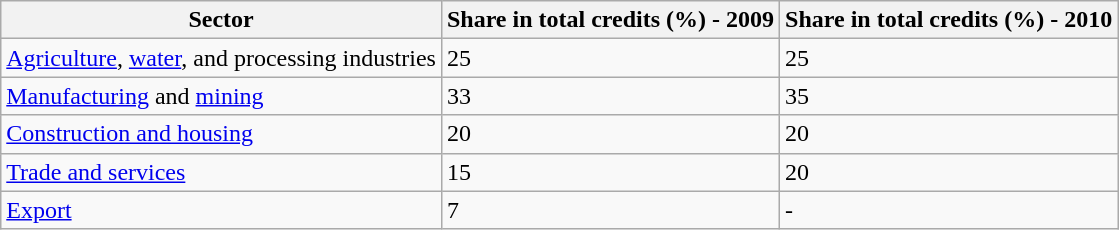<table class="wikitable">
<tr>
<th>Sector</th>
<th>Share in total credits (%) - 2009  </th>
<th>Share in total credits (%) - 2010 </th>
</tr>
<tr>
<td><a href='#'>Agriculture</a>, <a href='#'>water</a>, and processing industries</td>
<td>25</td>
<td>25</td>
</tr>
<tr>
<td><a href='#'>Manufacturing</a> and <a href='#'>mining</a></td>
<td>33</td>
<td>35</td>
</tr>
<tr>
<td><a href='#'>Construction and housing</a></td>
<td>20</td>
<td>20</td>
</tr>
<tr>
<td><a href='#'>Trade and services</a></td>
<td>15</td>
<td>20</td>
</tr>
<tr>
<td><a href='#'>Export</a></td>
<td>7</td>
<td>-</td>
</tr>
</table>
